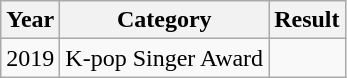<table class="wikitable">
<tr>
<th>Year</th>
<th>Category</th>
<th>Result</th>
</tr>
<tr>
<td>2019</td>
<td>K-pop Singer Award</td>
<td></td>
</tr>
</table>
